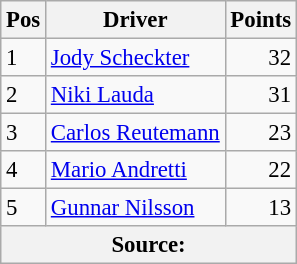<table class="wikitable" style="font-size: 95%;">
<tr>
<th>Pos</th>
<th>Driver</th>
<th>Points</th>
</tr>
<tr>
<td>1</td>
<td> <a href='#'>Jody Scheckter</a></td>
<td align="right">32</td>
</tr>
<tr>
<td>2</td>
<td> <a href='#'>Niki Lauda</a></td>
<td align="right">31</td>
</tr>
<tr>
<td>3</td>
<td> <a href='#'>Carlos Reutemann</a></td>
<td align="right">23</td>
</tr>
<tr>
<td>4</td>
<td> <a href='#'>Mario Andretti</a></td>
<td align="right">22</td>
</tr>
<tr>
<td>5</td>
<td> <a href='#'>Gunnar Nilsson</a></td>
<td align="right">13</td>
</tr>
<tr>
<th colspan=4>Source: </th>
</tr>
</table>
